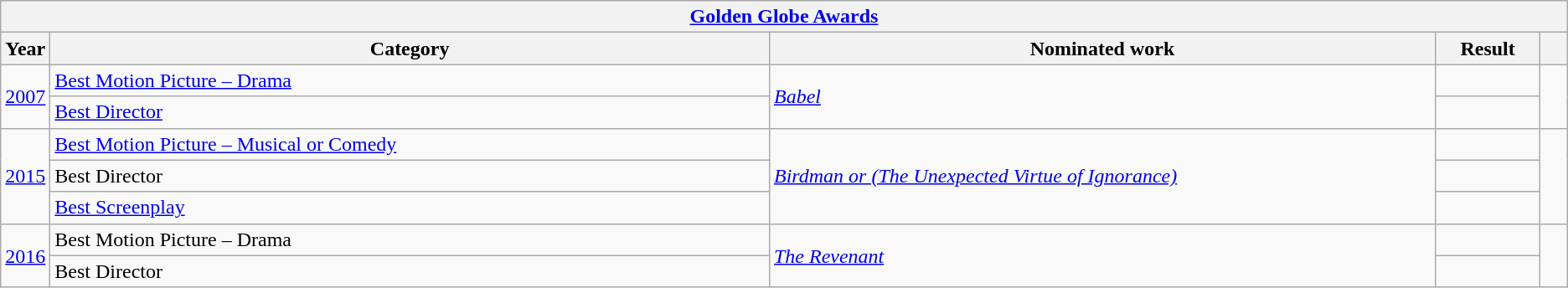<table class="wikitable">
<tr>
<th colspan="5" style="text-align:center;"><a href='#'>Golden Globe Awards</a></th>
</tr>
<tr>
<th scope="col" style="width:1em;">Year</th>
<th scope="col" style="width:39em;">Category</th>
<th scope="col" style="width:36em;">Nominated work</th>
<th scope="col" style="width:5em;">Result</th>
<th scope="col" style="width:1em;"></th>
</tr>
<tr>
<td rowspan="2"><a href='#'>2007</a></td>
<td><a href='#'>Best Motion Picture – Drama</a></td>
<td rowspan="2"><em><a href='#'>Babel</a></em></td>
<td></td>
<td style="text-align:center;" rowspan="2"></td>
</tr>
<tr>
<td><a href='#'>Best Director</a></td>
<td></td>
</tr>
<tr>
<td rowspan="3"><a href='#'>2015</a></td>
<td><a href='#'>Best Motion Picture – Musical or Comedy</a></td>
<td rowspan="3"><em><a href='#'>Birdman or (The Unexpected Virtue of Ignorance)</a></em></td>
<td></td>
<td style="text-align:center;" rowspan="3"></td>
</tr>
<tr>
<td>Best Director</td>
<td></td>
</tr>
<tr>
<td><a href='#'>Best Screenplay</a></td>
<td></td>
</tr>
<tr>
<td rowspan="2"><a href='#'>2016</a></td>
<td>Best Motion Picture – Drama</td>
<td rowspan="2"><em><a href='#'>The Revenant</a></em></td>
<td></td>
<td style="text-align:center;" rowspan="2"></td>
</tr>
<tr>
<td>Best Director</td>
<td></td>
</tr>
</table>
